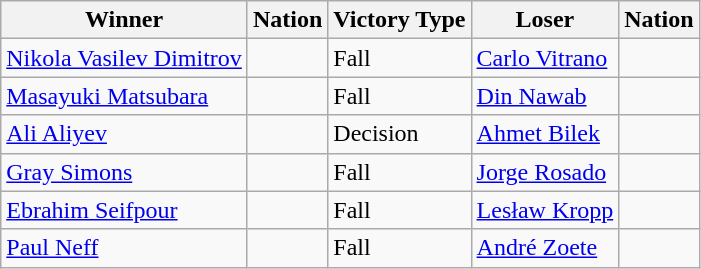<table class="wikitable sortable" style="text-align:left;">
<tr>
<th>Winner</th>
<th>Nation</th>
<th>Victory Type</th>
<th>Loser</th>
<th>Nation</th>
</tr>
<tr>
<td><a href='#'>Nikola Vasilev Dimitrov</a></td>
<td></td>
<td>Fall</td>
<td><a href='#'>Carlo Vitrano</a></td>
<td></td>
</tr>
<tr>
<td><a href='#'>Masayuki Matsubara</a></td>
<td></td>
<td>Fall</td>
<td><a href='#'>Din Nawab</a></td>
<td></td>
</tr>
<tr>
<td><a href='#'>Ali Aliyev</a></td>
<td></td>
<td>Decision</td>
<td><a href='#'>Ahmet Bilek</a></td>
<td></td>
</tr>
<tr>
<td><a href='#'>Gray Simons</a></td>
<td></td>
<td>Fall</td>
<td><a href='#'>Jorge Rosado</a></td>
<td></td>
</tr>
<tr>
<td><a href='#'>Ebrahim Seifpour</a></td>
<td></td>
<td>Fall</td>
<td><a href='#'>Lesław Kropp</a></td>
<td></td>
</tr>
<tr>
<td><a href='#'>Paul Neff</a></td>
<td></td>
<td>Fall</td>
<td><a href='#'>André Zoete</a></td>
<td></td>
</tr>
</table>
